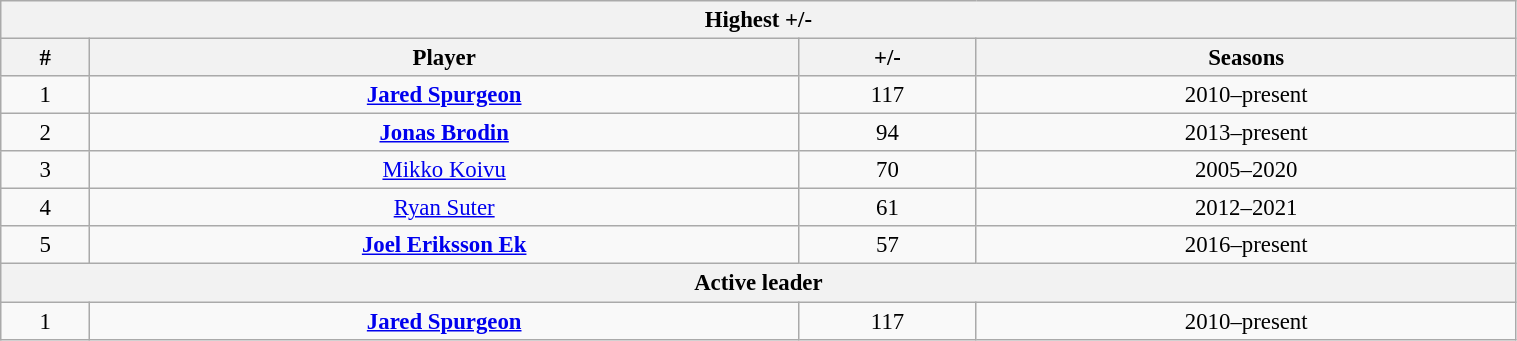<table class="wikitable" style="text-align: center; font-size: 95%" width="80%">
<tr>
<th colspan="4">Highest +/-</th>
</tr>
<tr>
<th>#</th>
<th>Player</th>
<th>+/-</th>
<th>Seasons</th>
</tr>
<tr>
<td>1</td>
<td><strong><a href='#'>Jared Spurgeon</a></strong></td>
<td>117</td>
<td>2010–present</td>
</tr>
<tr>
<td>2</td>
<td><strong><a href='#'>Jonas Brodin</a></strong></td>
<td>94</td>
<td>2013–present</td>
</tr>
<tr>
<td>3</td>
<td><a href='#'>Mikko Koivu</a></td>
<td>70</td>
<td>2005–2020</td>
</tr>
<tr>
<td>4</td>
<td><a href='#'>Ryan Suter</a></td>
<td>61</td>
<td>2012–2021</td>
</tr>
<tr>
<td>5</td>
<td><strong><a href='#'>Joel Eriksson Ek</a></strong></td>
<td>57</td>
<td>2016–present</td>
</tr>
<tr>
<th colspan="4">Active leader</th>
</tr>
<tr>
<td>1</td>
<td><strong><a href='#'>Jared Spurgeon</a></strong></td>
<td>117</td>
<td>2010–present</td>
</tr>
</table>
